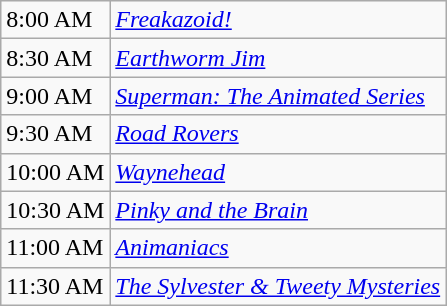<table border="1" class="wikitable">
<tr ---->
<td>8:00 AM</td>
<td><em><a href='#'>Freakazoid!</a></em></td>
</tr>
<tr ---->
<td>8:30 AM</td>
<td><em><a href='#'>Earthworm Jim</a></em></td>
</tr>
<tr ---->
<td>9:00 AM</td>
<td><em><a href='#'>Superman: The Animated Series</a></em></td>
</tr>
<tr ---->
<td>9:30 AM</td>
<td><em><a href='#'>Road Rovers</a></em></td>
</tr>
<tr ---->
<td>10:00 AM</td>
<td><em><a href='#'>Waynehead</a></em></td>
</tr>
<tr ---->
<td>10:30 AM</td>
<td><em><a href='#'>Pinky and the Brain</a></em></td>
</tr>
<tr ---->
<td>11:00 AM</td>
<td><em><a href='#'>Animaniacs</a></em></td>
</tr>
<tr ---->
<td>11:30 AM</td>
<td><em><a href='#'>The Sylvester & Tweety Mysteries</a></em></td>
</tr>
</table>
